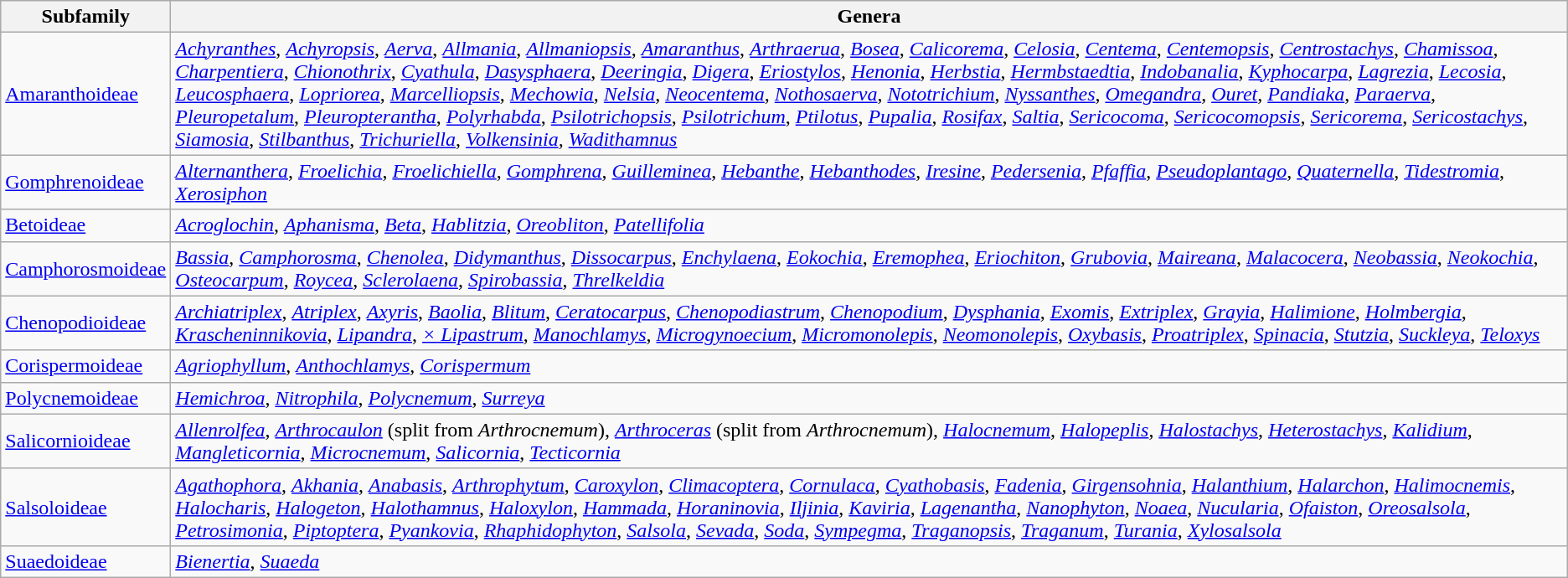<table class="wikitable">
<tr>
<th>Subfamily</th>
<th>Genera</th>
</tr>
<tr>
<td><a href='#'>Amaranthoideae</a></td>
<td><em><a href='#'>Achyranthes</a></em>, <em><a href='#'>Achyropsis</a></em>, <em><a href='#'>Aerva</a></em>, <em><a href='#'>Allmania</a></em>, <em><a href='#'>Allmaniopsis</a></em>, <em><a href='#'>Amaranthus</a></em>, <em><a href='#'>Arthraerua</a></em>, <em><a href='#'>Bosea</a></em>, <em><a href='#'>Calicorema</a></em>, <em><a href='#'>Celosia</a></em>, <em><a href='#'>Centema</a></em>, <em><a href='#'>Centemopsis</a></em>, <em><a href='#'>Centrostachys</a></em>, <em><a href='#'>Chamissoa</a></em>, <em><a href='#'>Charpentiera</a></em>, <em><a href='#'>Chionothrix</a></em>, <em><a href='#'>Cyathula</a></em>, <em><a href='#'>Dasysphaera</a></em>, <em><a href='#'>Deeringia</a></em>, <em><a href='#'>Digera</a></em>, <em><a href='#'>Eriostylos</a></em>, <em><a href='#'>Henonia</a></em>, <em><a href='#'>Herbstia</a></em>, <em><a href='#'>Hermbstaedtia</a></em>, <em><a href='#'>Indobanalia</a></em>, <em><a href='#'>Kyphocarpa</a></em>, <em><a href='#'>Lagrezia</a></em>, <em><a href='#'>Lecosia</a></em>, <em><a href='#'>Leucosphaera</a></em>, <em><a href='#'>Lopriorea</a></em>, <em><a href='#'>Marcelliopsis</a></em>, <em><a href='#'>Mechowia</a></em>, <em><a href='#'>Nelsia</a></em>, <em><a href='#'>Neocentema</a></em>, <em><a href='#'>Nothosaerva</a></em>, <em><a href='#'>Nototrichium</a></em>, <em><a href='#'>Nyssanthes</a></em>, <em><a href='#'>Omegandra</a></em>, <em><a href='#'>Ouret</a></em>, <em><a href='#'>Pandiaka</a></em>, <em><a href='#'>Paraerva</a></em>, <em><a href='#'>Pleuropetalum</a></em>, <em><a href='#'>Pleuropterantha</a></em>, <em><a href='#'>Polyrhabda</a></em>, <em><a href='#'>Psilotrichopsis</a></em>, <em><a href='#'>Psilotrichum</a></em>, <em><a href='#'>Ptilotus</a></em>, <em><a href='#'>Pupalia</a></em>, <em><a href='#'>Rosifax</a></em>, <em><a href='#'>Saltia</a></em>, <em><a href='#'>Sericocoma</a></em>, <em><a href='#'>Sericocomopsis</a></em>, <em><a href='#'>Sericorema</a></em>, <em><a href='#'>Sericostachys</a></em>, <em><a href='#'>Siamosia</a></em>, <em><a href='#'>Stilbanthus</a></em>, <em><a href='#'>Trichuriella</a></em>, <em><a href='#'>Volkensinia</a>, <a href='#'>Wadithamnus</a></em></td>
</tr>
<tr>
<td><a href='#'>Gomphrenoideae</a></td>
<td><em><a href='#'>Alternanthera</a></em>, <em><a href='#'>Froelichia</a></em>, <em><a href='#'>Froelichiella</a></em>, <em><a href='#'>Gomphrena</a></em>, <em><a href='#'>Guilleminea</a></em>, <em><a href='#'>Hebanthe</a></em>, <em><a href='#'>Hebanthodes</a></em>, <em><a href='#'>Iresine</a></em>, <em><a href='#'>Pedersenia</a></em>, <em><a href='#'>Pfaffia</a></em>, <em><a href='#'>Pseudoplantago</a></em>, <em><a href='#'>Quaternella</a></em>, <em><a href='#'>Tidestromia</a></em>, <em><a href='#'>Xerosiphon</a></em></td>
</tr>
<tr>
<td><a href='#'>Betoideae</a></td>
<td><em><a href='#'>Acroglochin</a></em>, <em><a href='#'>Aphanisma</a></em>, <em><a href='#'>Beta</a></em>, <em><a href='#'>Hablitzia</a></em>, <em><a href='#'>Oreobliton</a></em>, <em><a href='#'>Patellifolia</a></em></td>
</tr>
<tr>
<td><a href='#'>Camphorosmoideae</a></td>
<td><em><a href='#'>Bassia</a></em>, <em><a href='#'>Camphorosma</a></em>, <em><a href='#'>Chenolea</a></em>, <em><a href='#'>Didymanthus</a></em>, <em><a href='#'>Dissocarpus</a></em>, <em><a href='#'>Enchylaena</a></em>, <em><a href='#'>Eokochia</a></em>, <em><a href='#'>Eremophea</a></em>, <em><a href='#'>Eriochiton</a></em>, <em><a href='#'>Grubovia</a></em>, <em><a href='#'>Maireana</a></em>, <em><a href='#'>Malacocera</a></em>, <em><a href='#'>Neobassia</a></em>, <em><a href='#'>Neokochia</a></em>, <em><a href='#'>Osteocarpum</a></em>, <em><a href='#'>Roycea</a></em>, <em><a href='#'>Sclerolaena</a></em>, <em><a href='#'>Spirobassia</a></em>, <em><a href='#'>Threlkeldia</a></em></td>
</tr>
<tr>
<td><a href='#'>Chenopodioideae</a></td>
<td><em><a href='#'>Archiatriplex</a></em>, <em><a href='#'>Atriplex</a></em>, <em><a href='#'>Axyris</a></em>, <em><a href='#'>Baolia</a></em>, <em><a href='#'>Blitum</a></em>, <em><a href='#'>Ceratocarpus</a></em>, <em><a href='#'>Chenopodiastrum</a></em>, <em><a href='#'>Chenopodium</a></em>, <em><a href='#'>Dysphania</a></em>, <em><a href='#'>Exomis</a></em>, <em><a href='#'>Extriplex</a></em>, <em><a href='#'>Grayia</a></em>, <em><a href='#'>Halimione</a></em>, <em><a href='#'>Holmbergia</a></em>, <em><a href='#'>Krascheninnikovia</a></em>, <em><a href='#'>Lipandra</a></em>, <em><a href='#'>× Lipastrum</a></em>, <em><a href='#'>Manochlamys</a></em>, <em><a href='#'>Microgynoecium</a></em>, <em><a href='#'>Micromonolepis</a></em>, <em><a href='#'>Neomonolepis</a></em>, <em><a href='#'>Oxybasis</a></em>, <em><a href='#'>Proatriplex</a></em>, <em><a href='#'>Spinacia</a></em>, <em><a href='#'>Stutzia</a></em>, <em><a href='#'>Suckleya</a></em>, <em><a href='#'>Teloxys</a></em></td>
</tr>
<tr>
<td><a href='#'>Corispermoideae</a></td>
<td><em><a href='#'>Agriophyllum</a></em>,  <em><a href='#'>Anthochlamys</a></em>,  <em><a href='#'>Corispermum</a></em></td>
</tr>
<tr>
<td><a href='#'>Polycnemoideae</a></td>
<td><em><a href='#'>Hemichroa</a></em>, <em><a href='#'>Nitrophila</a></em>, <em><a href='#'>Polycnemum</a></em>, <em><a href='#'>Surreya</a></em></td>
</tr>
<tr>
<td><a href='#'>Salicornioideae</a></td>
<td><em><a href='#'>Allenrolfea</a></em>, <em><a href='#'>Arthrocaulon</a></em> (split from <em>Arthrocnemum</em>), <em><a href='#'>Arthroceras</a></em> (split from <em>Arthrocnemum</em>), <em><a href='#'>Halocnemum</a></em>, <em><a href='#'>Halopeplis</a></em>, <em><a href='#'>Halostachys</a></em>, <em><a href='#'>Heterostachys</a></em>, <em><a href='#'>Kalidium</a></em>, <em><a href='#'>Mangleticornia</a></em>, <em><a href='#'>Microcnemum</a></em>, <em><a href='#'>Salicornia</a></em>, <em><a href='#'>Tecticornia</a></em></td>
</tr>
<tr>
<td><a href='#'>Salsoloideae</a></td>
<td><em><a href='#'>Agathophora</a></em>, <em><a href='#'>Akhania</a></em>, <em><a href='#'>Anabasis</a></em>, <em><a href='#'>Arthrophytum</a></em>, <em><a href='#'>Caroxylon</a></em>, <em><a href='#'>Climacoptera</a></em>, <em><a href='#'>Cornulaca</a></em>, <em><a href='#'>Cyathobasis</a></em>, <em><a href='#'>Fadenia</a></em>, <em><a href='#'>Girgensohnia</a></em>, <em><a href='#'>Halanthium</a></em>, <em><a href='#'>Halarchon</a></em>, <em><a href='#'>Halimocnemis</a></em>, <em><a href='#'>Halocharis</a></em>, <em><a href='#'>Halogeton</a></em>, <em><a href='#'>Halothamnus</a></em>, <em><a href='#'>Haloxylon</a></em>, <em><a href='#'>Hammada</a></em>, <em><a href='#'>Horaninovia</a></em>, <em><a href='#'>Iljinia</a></em>, <em><a href='#'>Kaviria</a></em>, <em><a href='#'>Lagenantha</a></em>, <em><a href='#'>Nanophyton</a></em>, <em><a href='#'>Noaea</a></em>, <em><a href='#'>Nucularia</a></em>, <em><a href='#'>Ofaiston</a></em>, <em><a href='#'>Oreosalsola</a></em>, <em><a href='#'>Petrosimonia</a></em>, <em><a href='#'>Piptoptera</a></em>, <em><a href='#'>Pyankovia</a></em>, <em><a href='#'>Rhaphidophyton</a></em>, <em><a href='#'>Salsola</a></em>, <em><a href='#'>Sevada</a></em>, <em><a href='#'>Soda</a></em>, <em><a href='#'>Sympegma</a></em>, <em><a href='#'>Traganopsis</a></em>, <em><a href='#'>Traganum</a></em>, <em><a href='#'>Turania</a></em>, <em><a href='#'>Xylosalsola</a></em></td>
</tr>
<tr>
<td><a href='#'>Suaedoideae</a></td>
<td><em><a href='#'>Bienertia</a></em>, <em><a href='#'>Suaeda</a></em></td>
</tr>
</table>
